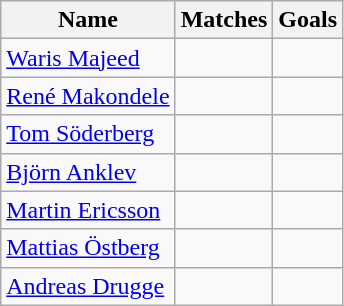<table class="wikitable">
<tr>
<th>Name</th>
<th>Matches</th>
<th>Goals</th>
</tr>
<tr>
<td> <a href='#'>Waris Majeed</a></td>
<td></td>
<td></td>
</tr>
<tr>
<td> <a href='#'>René Makondele</a></td>
<td></td>
<td></td>
</tr>
<tr>
<td> <a href='#'>Tom Söderberg</a></td>
<td></td>
<td></td>
</tr>
<tr>
<td> <a href='#'>Björn Anklev</a></td>
<td></td>
<td></td>
</tr>
<tr>
<td> <a href='#'>Martin Ericsson</a></td>
<td></td>
<td></td>
</tr>
<tr>
<td> <a href='#'>Mattias Östberg</a></td>
<td></td>
<td></td>
</tr>
<tr>
<td> <a href='#'>Andreas Drugge</a></td>
<td></td>
<td></td>
</tr>
</table>
